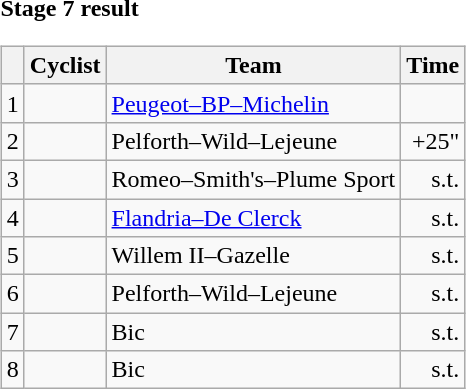<table>
<tr>
<td><strong>Stage 7 result</strong><br><table class="wikitable">
<tr>
<th></th>
<th>Cyclist</th>
<th>Team</th>
<th>Time</th>
</tr>
<tr>
<td>1</td>
<td></td>
<td><a href='#'>Peugeot–BP–Michelin</a></td>
<td align="right"></td>
</tr>
<tr>
<td>2</td>
<td></td>
<td>Pelforth–Wild–Lejeune</td>
<td align="right">+25"</td>
</tr>
<tr>
<td>3</td>
<td></td>
<td>Romeo–Smith's–Plume Sport</td>
<td align="right">s.t.</td>
</tr>
<tr>
<td>4</td>
<td></td>
<td><a href='#'>Flandria–De Clerck</a></td>
<td align="right">s.t.</td>
</tr>
<tr>
<td>5</td>
<td></td>
<td>Willem II–Gazelle</td>
<td align="right">s.t.</td>
</tr>
<tr>
<td>6</td>
<td></td>
<td>Pelforth–Wild–Lejeune</td>
<td align="right">s.t.</td>
</tr>
<tr>
<td>7</td>
<td></td>
<td>Bic</td>
<td align="right">s.t.</td>
</tr>
<tr>
<td>8</td>
<td></td>
<td>Bic</td>
<td align="right">s.t.</td>
</tr>
</table>
</td>
</tr>
</table>
